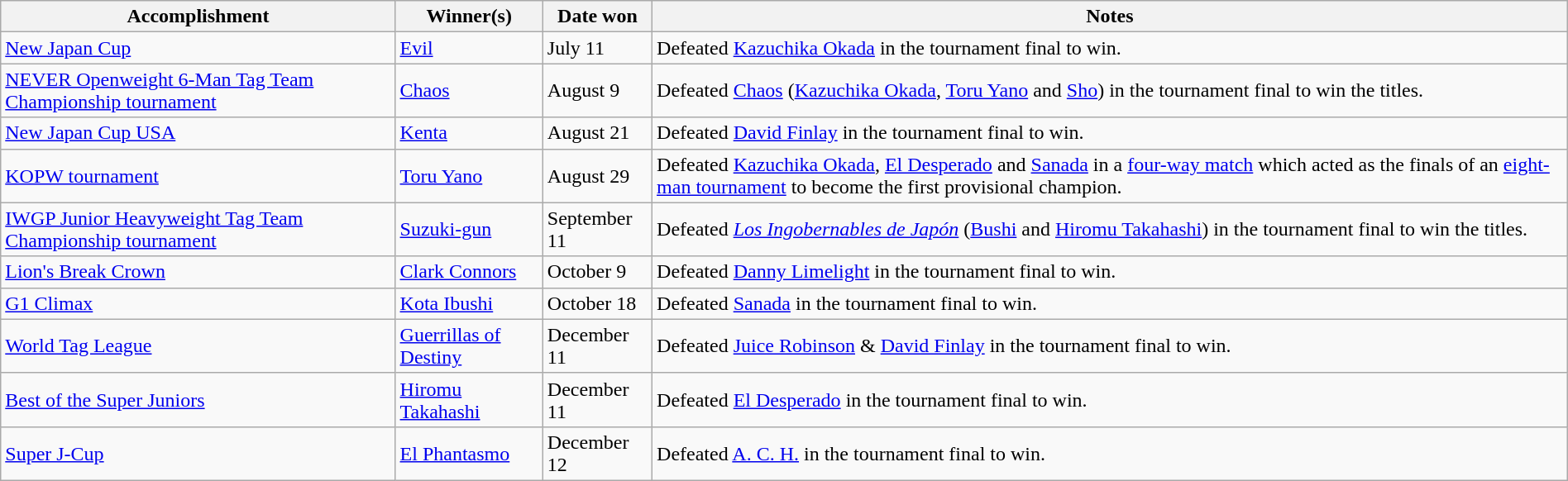<table class="wikitable" style="width:100%;">
<tr>
<th>Accomplishment</th>
<th>Winner(s)</th>
<th>Date won</th>
<th>Notes</th>
</tr>
<tr>
<td><a href='#'>New Japan Cup</a></td>
<td><a href='#'>Evil</a></td>
<td>July 11</td>
<td>Defeated <a href='#'>Kazuchika Okada</a> in the tournament final to win.</td>
</tr>
<tr>
<td><a href='#'>NEVER Openweight 6-Man Tag Team Championship tournament</a></td>
<td><a href='#'>Chaos</a><br></td>
<td>August 9</td>
<td>Defeated <a href='#'>Chaos</a> (<a href='#'>Kazuchika Okada</a>, <a href='#'>Toru Yano</a> and <a href='#'>Sho</a>) in the tournament final to win the titles.</td>
</tr>
<tr>
<td><a href='#'>New Japan Cup USA</a></td>
<td><a href='#'>Kenta</a></td>
<td>August 21</td>
<td>Defeated <a href='#'>David Finlay</a> in the tournament final to win.</td>
</tr>
<tr>
<td><a href='#'>KOPW tournament</a></td>
<td><a href='#'>Toru Yano</a></td>
<td>August 29</td>
<td>Defeated <a href='#'>Kazuchika Okada</a>, <a href='#'>El Desperado</a> and <a href='#'>Sanada</a> in a <a href='#'>four-way match</a> which acted as the finals of an <a href='#'>eight-man tournament</a> to become the first provisional champion.</td>
</tr>
<tr>
<td><a href='#'>IWGP Junior Heavyweight Tag Team Championship tournament</a></td>
<td><a href='#'>Suzuki-gun</a><br></td>
<td>September 11</td>
<td>Defeated <em><a href='#'>Los Ingobernables de Japón</a></em> (<a href='#'>Bushi</a> and <a href='#'>Hiromu Takahashi</a>) in the tournament final to win the titles.</td>
</tr>
<tr>
<td><a href='#'>Lion's Break Crown</a></td>
<td><a href='#'>Clark Connors</a></td>
<td>October 9</td>
<td>Defeated <a href='#'>Danny Limelight</a> in the tournament final to win.</td>
</tr>
<tr>
<td><a href='#'>G1 Climax</a></td>
<td><a href='#'>Kota Ibushi</a></td>
<td>October 18</td>
<td>Defeated <a href='#'>Sanada</a> in the tournament final to win.</td>
</tr>
<tr>
<td><a href='#'>World Tag League</a></td>
<td><a href='#'>Guerrillas of Destiny</a><br></td>
<td>December 11</td>
<td>Defeated <a href='#'>Juice Robinson</a> & <a href='#'>David Finlay</a> in the tournament final to win.</td>
</tr>
<tr>
<td><a href='#'>Best of the Super Juniors</a></td>
<td><a href='#'>Hiromu Takahashi</a></td>
<td>December 11</td>
<td>Defeated <a href='#'>El Desperado</a> in the tournament final to win.</td>
</tr>
<tr>
<td><a href='#'>Super J-Cup</a></td>
<td><a href='#'>El Phantasmo</a></td>
<td>December 12</td>
<td>Defeated <a href='#'>A. C. H.</a> in the tournament final to win.</td>
</tr>
</table>
